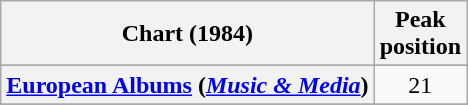<table class="wikitable sortable plainrowheaders" style="text-align:center">
<tr>
<th scope="col">Chart (1984)</th>
<th scope="col">Peak<br>position</th>
</tr>
<tr>
</tr>
<tr>
<th scope="row"><a href='#'>European Albums</a> (<em><a href='#'>Music & Media</a></em>)</th>
<td>21</td>
</tr>
<tr>
</tr>
<tr>
</tr>
<tr>
</tr>
</table>
